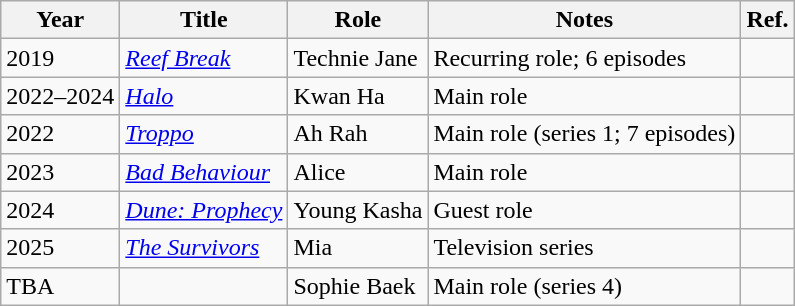<table class="wikitable sortable">
<tr>
<th>Year</th>
<th>Title</th>
<th>Role</th>
<th class="unsortable">Notes</th>
<th>Ref.</th>
</tr>
<tr>
<td>2019</td>
<td><em><a href='#'>Reef Break</a></em></td>
<td>Technie Jane</td>
<td>Recurring role; 6 episodes</td>
<td></td>
</tr>
<tr>
<td>2022–2024</td>
<td><em><a href='#'>Halo</a></em></td>
<td>Kwan Ha</td>
<td>Main role</td>
<td></td>
</tr>
<tr>
<td>2022</td>
<td><em><a href='#'>Troppo</a></em></td>
<td>Ah Rah</td>
<td>Main role (series 1; 7 episodes)</td>
<td></td>
</tr>
<tr>
<td>2023</td>
<td><em><a href='#'>Bad Behaviour</a></em></td>
<td>Alice</td>
<td>Main role</td>
<td></td>
</tr>
<tr>
<td>2024</td>
<td><em><a href='#'>Dune: Prophecy</a></em></td>
<td>Young Kasha</td>
<td>Guest role</td>
<td></td>
</tr>
<tr>
<td>2025</td>
<td><a href='#'><em>The Survivors</em></a></td>
<td>Mia</td>
<td>Television series</td>
<td></td>
</tr>
<tr>
<td>TBA</td>
<td></td>
<td>Sophie Baek</td>
<td>Main role (series 4)<br></td>
<td></td>
</tr>
</table>
